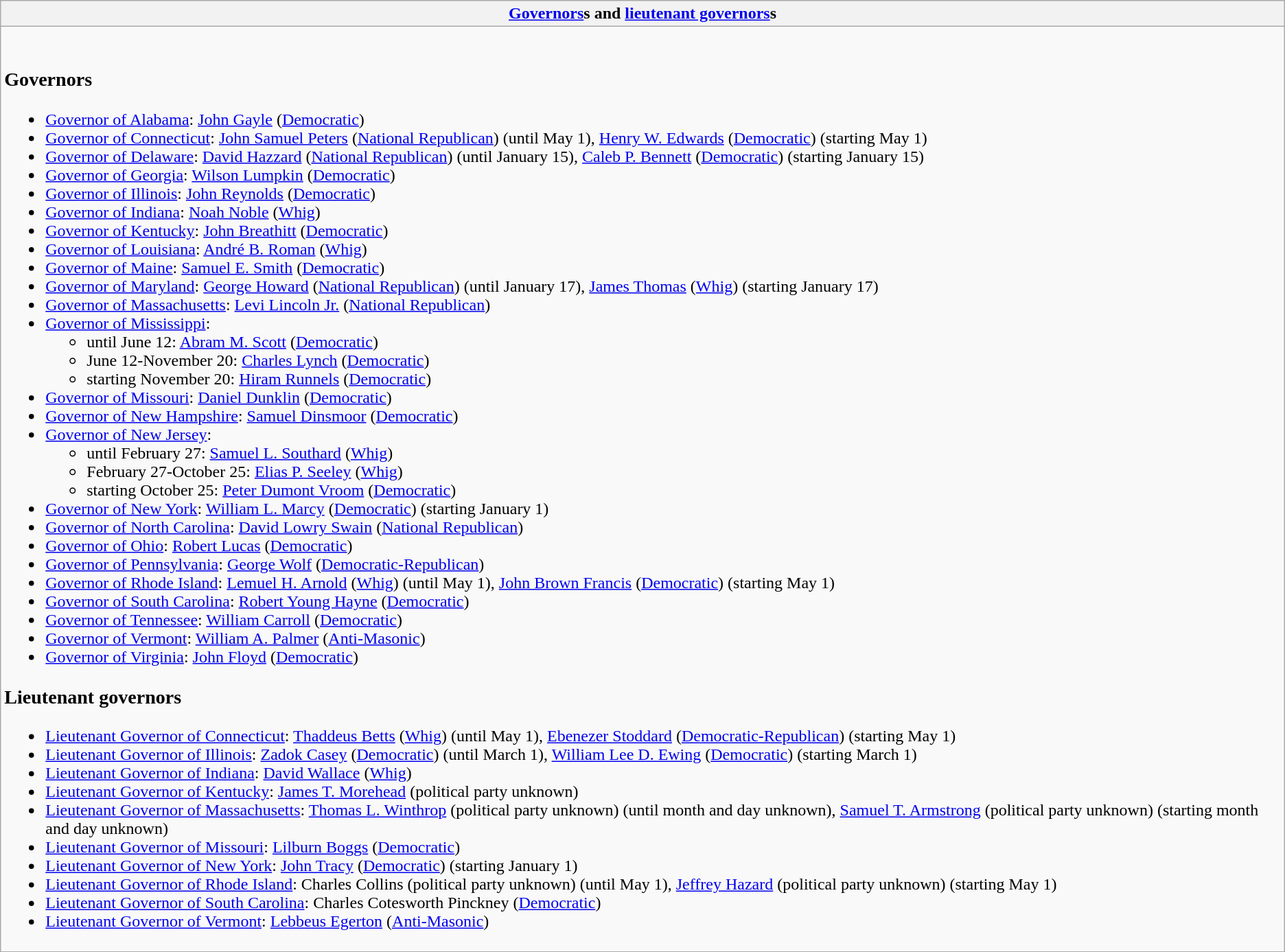<table class="wikitable collapsible collapsed">
<tr>
<th><a href='#'>Governors</a>s and <a href='#'>lieutenant governors</a>s</th>
</tr>
<tr>
<td><br><h3>Governors</h3><ul><li><a href='#'>Governor of Alabama</a>: <a href='#'>John Gayle</a> (<a href='#'>Democratic</a>)</li><li><a href='#'>Governor of Connecticut</a>: <a href='#'>John Samuel Peters</a> (<a href='#'>National Republican</a>) (until May 1), <a href='#'>Henry W. Edwards</a> (<a href='#'>Democratic</a>) (starting May 1)</li><li><a href='#'>Governor of Delaware</a>: <a href='#'>David Hazzard</a> (<a href='#'>National Republican</a>) (until January 15), <a href='#'>Caleb P. Bennett</a> (<a href='#'>Democratic</a>) (starting January 15)</li><li><a href='#'>Governor of Georgia</a>: <a href='#'>Wilson Lumpkin</a> (<a href='#'>Democratic</a>)</li><li><a href='#'>Governor of Illinois</a>: <a href='#'>John Reynolds</a> (<a href='#'>Democratic</a>)</li><li><a href='#'>Governor of Indiana</a>: <a href='#'>Noah Noble</a> (<a href='#'>Whig</a>)</li><li><a href='#'>Governor of Kentucky</a>: <a href='#'>John Breathitt</a> (<a href='#'>Democratic</a>)</li><li><a href='#'>Governor of Louisiana</a>: <a href='#'>André B. Roman</a> (<a href='#'>Whig</a>)</li><li><a href='#'>Governor of Maine</a>: <a href='#'>Samuel E. Smith</a> (<a href='#'>Democratic</a>)</li><li><a href='#'>Governor of Maryland</a>: <a href='#'>George Howard</a> (<a href='#'>National Republican</a>) (until January 17), <a href='#'>James Thomas</a> (<a href='#'>Whig</a>) (starting January 17)</li><li><a href='#'>Governor of Massachusetts</a>: <a href='#'>Levi Lincoln Jr.</a> (<a href='#'>National Republican</a>)</li><li><a href='#'>Governor of Mississippi</a>:<ul><li>until June 12: <a href='#'>Abram M. Scott</a> (<a href='#'>Democratic</a>)</li><li>June 12-November 20: <a href='#'>Charles Lynch</a> (<a href='#'>Democratic</a>)</li><li>starting November 20: <a href='#'>Hiram Runnels</a> (<a href='#'>Democratic</a>)</li></ul></li><li><a href='#'>Governor of Missouri</a>: <a href='#'>Daniel Dunklin</a> (<a href='#'>Democratic</a>)</li><li><a href='#'>Governor of New Hampshire</a>: <a href='#'>Samuel Dinsmoor</a> (<a href='#'>Democratic</a>)</li><li><a href='#'>Governor of New Jersey</a>:<ul><li>until February 27: <a href='#'>Samuel L. Southard</a> (<a href='#'>Whig</a>)</li><li>February 27-October 25: <a href='#'>Elias P. Seeley</a> (<a href='#'>Whig</a>)</li><li>starting October 25: <a href='#'>Peter Dumont Vroom</a> (<a href='#'>Democratic</a>)</li></ul></li><li><a href='#'>Governor of New York</a>: <a href='#'>William L. Marcy</a> (<a href='#'>Democratic</a>) (starting January 1)</li><li><a href='#'>Governor of North Carolina</a>: <a href='#'>David Lowry Swain</a> (<a href='#'>National Republican</a>)</li><li><a href='#'>Governor of Ohio</a>: <a href='#'>Robert Lucas</a> (<a href='#'>Democratic</a>)</li><li><a href='#'>Governor of Pennsylvania</a>: <a href='#'>George Wolf</a> (<a href='#'>Democratic-Republican</a>)</li><li><a href='#'>Governor of Rhode Island</a>: <a href='#'>Lemuel H. Arnold</a> (<a href='#'>Whig</a>) (until May 1), <a href='#'>John Brown Francis</a> (<a href='#'>Democratic</a>) (starting May 1)</li><li><a href='#'>Governor of South Carolina</a>: <a href='#'>Robert Young Hayne</a> (<a href='#'>Democratic</a>)</li><li><a href='#'>Governor of Tennessee</a>: <a href='#'>William Carroll</a> (<a href='#'>Democratic</a>)</li><li><a href='#'>Governor of Vermont</a>: <a href='#'>William A. Palmer</a> (<a href='#'>Anti-Masonic</a>)</li><li><a href='#'>Governor of Virginia</a>: <a href='#'>John Floyd</a> (<a href='#'>Democratic</a>)</li></ul><h3>Lieutenant governors</h3><ul><li><a href='#'>Lieutenant Governor of Connecticut</a>: <a href='#'>Thaddeus Betts</a> (<a href='#'>Whig</a>) (until May 1), <a href='#'>Ebenezer Stoddard</a> (<a href='#'>Democratic-Republican</a>) (starting May 1)</li><li><a href='#'>Lieutenant Governor of Illinois</a>: <a href='#'>Zadok Casey</a> (<a href='#'>Democratic</a>) (until March 1),  <a href='#'>William Lee D. Ewing</a> (<a href='#'>Democratic</a>) (starting March 1)</li><li><a href='#'>Lieutenant Governor of Indiana</a>: <a href='#'>David Wallace</a> (<a href='#'>Whig</a>)</li><li><a href='#'>Lieutenant Governor of Kentucky</a>: <a href='#'>James T. Morehead</a> (political party unknown)</li><li><a href='#'>Lieutenant Governor of Massachusetts</a>: <a href='#'>Thomas L. Winthrop</a> (political party unknown) (until month and day unknown), <a href='#'>Samuel T. Armstrong</a> (political party unknown) (starting month and day unknown)</li><li><a href='#'>Lieutenant Governor of Missouri</a>: <a href='#'>Lilburn Boggs</a> (<a href='#'>Democratic</a>)</li><li><a href='#'>Lieutenant Governor of New York</a>: <a href='#'>John Tracy</a> (<a href='#'>Democratic</a>) (starting January 1)</li><li><a href='#'>Lieutenant Governor of Rhode Island</a>: Charles Collins (political party unknown) (until May 1), <a href='#'>Jeffrey Hazard</a> (political party unknown) (starting May 1)</li><li><a href='#'>Lieutenant Governor of South Carolina</a>: Charles Cotesworth Pinckney (<a href='#'>Democratic</a>)</li><li><a href='#'>Lieutenant Governor of Vermont</a>: <a href='#'>Lebbeus Egerton</a> (<a href='#'>Anti-Masonic</a>)</li></ul></td>
</tr>
</table>
